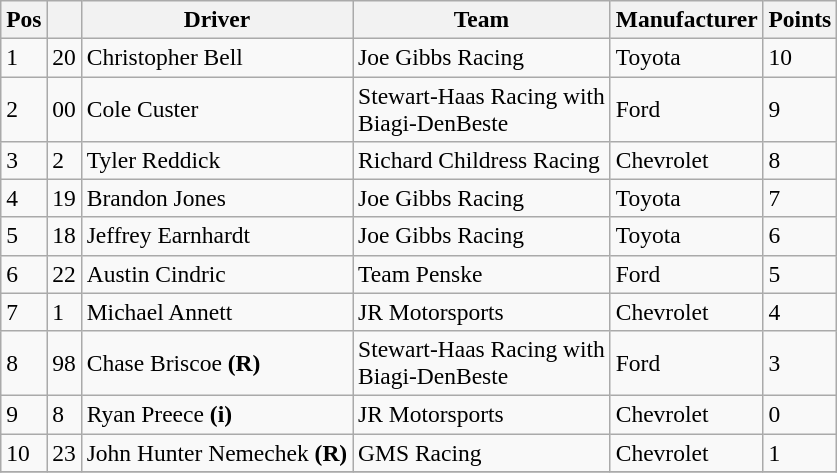<table class="wikitable" style="font-size:98%">
<tr>
<th>Pos</th>
<th></th>
<th>Driver</th>
<th>Team</th>
<th>Manufacturer</th>
<th>Points</th>
</tr>
<tr>
<td>1</td>
<td>20</td>
<td>Christopher Bell</td>
<td>Joe Gibbs Racing</td>
<td>Toyota</td>
<td>10</td>
</tr>
<tr>
<td>2</td>
<td>00</td>
<td>Cole Custer</td>
<td>Stewart-Haas Racing with<br>Biagi-DenBeste</td>
<td>Ford</td>
<td>9</td>
</tr>
<tr>
<td>3</td>
<td>2</td>
<td>Tyler Reddick</td>
<td>Richard Childress Racing</td>
<td>Chevrolet</td>
<td>8</td>
</tr>
<tr>
<td>4</td>
<td>19</td>
<td>Brandon Jones</td>
<td>Joe Gibbs Racing</td>
<td>Toyota</td>
<td>7</td>
</tr>
<tr>
<td>5</td>
<td>18</td>
<td>Jeffrey Earnhardt</td>
<td>Joe Gibbs Racing</td>
<td>Toyota</td>
<td>6</td>
</tr>
<tr>
<td>6</td>
<td>22</td>
<td>Austin Cindric</td>
<td>Team Penske</td>
<td>Ford</td>
<td>5</td>
</tr>
<tr>
<td>7</td>
<td>1</td>
<td>Michael Annett</td>
<td>JR Motorsports</td>
<td>Chevrolet</td>
<td>4</td>
</tr>
<tr>
<td>8</td>
<td>98</td>
<td>Chase Briscoe <strong>(R)</strong></td>
<td>Stewart-Haas Racing with<br>Biagi-DenBeste</td>
<td>Ford</td>
<td>3</td>
</tr>
<tr>
<td>9</td>
<td>8</td>
<td>Ryan Preece <strong>(i)</strong></td>
<td>JR Motorsports</td>
<td>Chevrolet</td>
<td>0</td>
</tr>
<tr>
<td>10</td>
<td>23</td>
<td>John Hunter Nemechek <strong>(R)</strong></td>
<td>GMS Racing</td>
<td>Chevrolet</td>
<td>1</td>
</tr>
<tr>
</tr>
</table>
